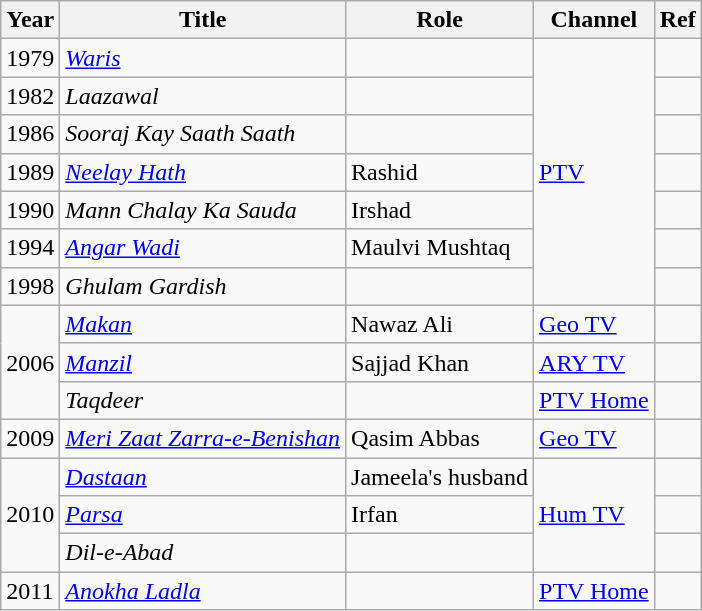<table class="wikitable">
<tr>
<th>Year</th>
<th>Title</th>
<th>Role</th>
<th>Channel</th>
<th>Ref</th>
</tr>
<tr>
<td>1979</td>
<td><a href='#'><em>Waris</em></a></td>
<td></td>
<td rowspan="7"><a href='#'>PTV</a></td>
<td></td>
</tr>
<tr>
<td>1982</td>
<td><em>Laazawal</em></td>
<td></td>
<td></td>
</tr>
<tr>
<td>1986</td>
<td><em>Sooraj Kay Saath Saath</em></td>
<td></td>
<td></td>
</tr>
<tr>
<td>1989</td>
<td><em><a href='#'>Neelay Hath</a></em></td>
<td>Rashid</td>
</tr>
<tr>
<td>1990</td>
<td><em>Mann Chalay Ka Sauda</em></td>
<td>Irshad</td>
<td></td>
</tr>
<tr>
<td>1994</td>
<td><em><a href='#'>Angar Wadi</a></em></td>
<td>Maulvi Mushtaq</td>
<td></td>
</tr>
<tr>
<td>1998</td>
<td><em>Ghulam Gardish</em></td>
<td></td>
<td></td>
</tr>
<tr>
<td rowspan="3">2006</td>
<td><em><a href='#'>Makan</a></em></td>
<td>Nawaz Ali</td>
<td><a href='#'>Geo TV</a></td>
<td></td>
</tr>
<tr>
<td><em><a href='#'>Manzil</a></em></td>
<td>Sajjad Khan</td>
<td><a href='#'>ARY TV</a></td>
<td></td>
</tr>
<tr>
<td><em>Taqdeer</em></td>
<td></td>
<td><a href='#'>PTV Home</a></td>
<td></td>
</tr>
<tr>
<td>2009</td>
<td><em><a href='#'>Meri Zaat Zarra-e-Benishan</a></em></td>
<td>Qasim Abbas</td>
<td><a href='#'>Geo TV</a></td>
<td></td>
</tr>
<tr>
<td rowspan="3">2010</td>
<td><em><a href='#'>Dastaan</a></em></td>
<td>Jameela's husband</td>
<td rowspan="3"><a href='#'>Hum TV</a></td>
<td></td>
</tr>
<tr>
<td><em><a href='#'>Parsa</a></em></td>
<td>Irfan</td>
<td></td>
</tr>
<tr>
<td><em>Dil-e-Abad</em></td>
<td></td>
<td></td>
</tr>
<tr>
<td>2011</td>
<td><a href='#'><em>Anokha Ladla</em></a></td>
<td></td>
<td><a href='#'>PTV Home</a></td>
<td></td>
</tr>
</table>
